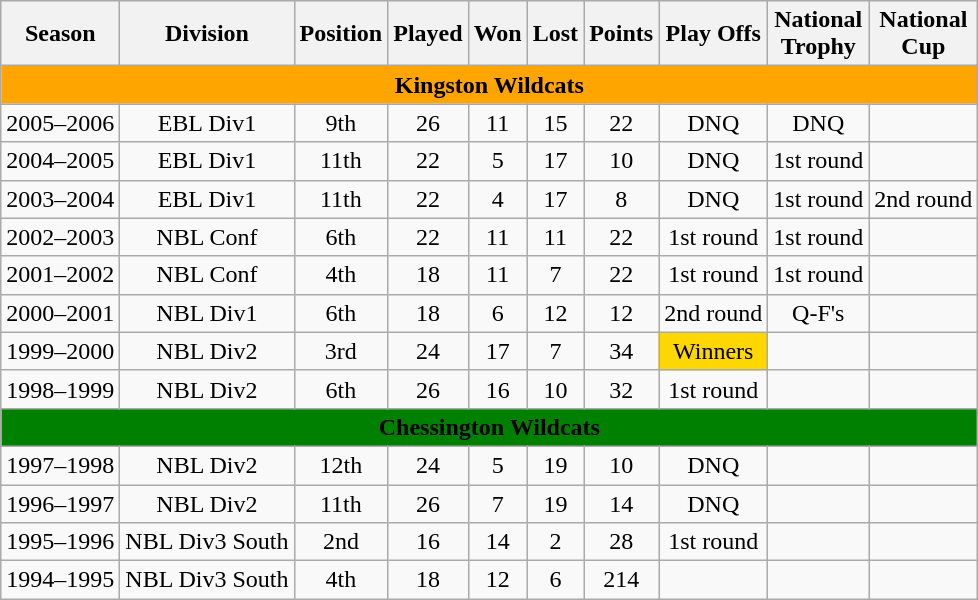<table class="wikitable" style="text-align: center;">
<tr bgcolor="#efefef">
<th>Season</th>
<th>Division</th>
<th>Position</th>
<th>Played</th>
<th>Won</th>
<th>Lost</th>
<th>Points</th>
<th>Play Offs</th>
<th>National<br>Trophy</th>
<th>National<br>Cup</th>
</tr>
<tr>
<td colspan="10" align=center bgcolor="orange"><span><strong>Kingston Wildcats</strong></span></td>
</tr>
<tr>
<td>2005–2006</td>
<td>EBL Div1</td>
<td>9th</td>
<td>26</td>
<td>11</td>
<td>15</td>
<td>22</td>
<td>DNQ</td>
<td>DNQ</td>
<td></td>
</tr>
<tr>
<td>2004–2005</td>
<td>EBL Div1</td>
<td>11th</td>
<td>22</td>
<td>5</td>
<td>17</td>
<td>10</td>
<td>DNQ</td>
<td>1st round</td>
<td></td>
</tr>
<tr>
<td>2003–2004</td>
<td>EBL Div1</td>
<td>11th</td>
<td>22</td>
<td>4</td>
<td>17</td>
<td>8</td>
<td>DNQ</td>
<td>1st round</td>
<td>2nd round</td>
</tr>
<tr>
<td>2002–2003</td>
<td>NBL Conf</td>
<td>6th</td>
<td>22</td>
<td>11</td>
<td>11</td>
<td>22</td>
<td 1st round>1st round</td>
<td>1st round</td>
<td></td>
</tr>
<tr>
<td>2001–2002</td>
<td>NBL Conf</td>
<td>4th</td>
<td>18</td>
<td>11</td>
<td>7</td>
<td>22</td>
<td>1st round</td>
<td>1st round</td>
<td></td>
</tr>
<tr>
<td>2000–2001</td>
<td>NBL Div1</td>
<td>6th</td>
<td>18</td>
<td>6</td>
<td>12</td>
<td>12</td>
<td>2nd round</td>
<td>Q-F's</td>
<td></td>
</tr>
<tr>
<td>1999–2000</td>
<td>NBL Div2</td>
<td>3rd</td>
<td>24</td>
<td>17</td>
<td>7</td>
<td>34</td>
<td bgcolor=gold>Winners</td>
<td></td>
<td></td>
</tr>
<tr>
<td>1998–1999</td>
<td>NBL Div2</td>
<td>6th</td>
<td>26</td>
<td>16</td>
<td>10</td>
<td>32</td>
<td>1st round</td>
<td></td>
<td></td>
</tr>
<tr>
<td colspan="10" align=center bgcolor="green"><span><strong>Chessington Wildcats</strong></span></td>
</tr>
<tr>
<td>1997–1998</td>
<td>NBL Div2</td>
<td>12th</td>
<td>24</td>
<td>5</td>
<td>19</td>
<td>10</td>
<td>DNQ</td>
<td></td>
<td></td>
</tr>
<tr>
<td>1996–1997</td>
<td>NBL Div2</td>
<td>11th</td>
<td>26</td>
<td>7</td>
<td>19</td>
<td>14</td>
<td>DNQ</td>
<td></td>
<td></td>
</tr>
<tr>
<td>1995–1996</td>
<td>NBL Div3 South</td>
<td>2nd</td>
<td>16</td>
<td>14</td>
<td>2</td>
<td>28</td>
<td>1st round</td>
<td></td>
<td></td>
</tr>
<tr>
<td>1994–1995</td>
<td>NBL Div3 South</td>
<td>4th</td>
<td>18</td>
<td>12</td>
<td>6</td>
<td>214</td>
<td></td>
<td></td>
<td></td>
</tr>
</table>
